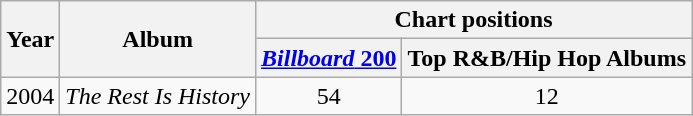<table class="wikitable">
<tr>
<th rowspan="2">Year</th>
<th rowspan="2">Album</th>
<th colspan="3">Chart positions</th>
</tr>
<tr>
<th><a href='#'><em>Billboard</em> 200</a></th>
<th>Top R&B/Hip Hop Albums</th>
</tr>
<tr>
<td>2004</td>
<td><em>The Rest Is History</em></td>
<td align="center">54</td>
<td align="center">12</td>
</tr>
</table>
